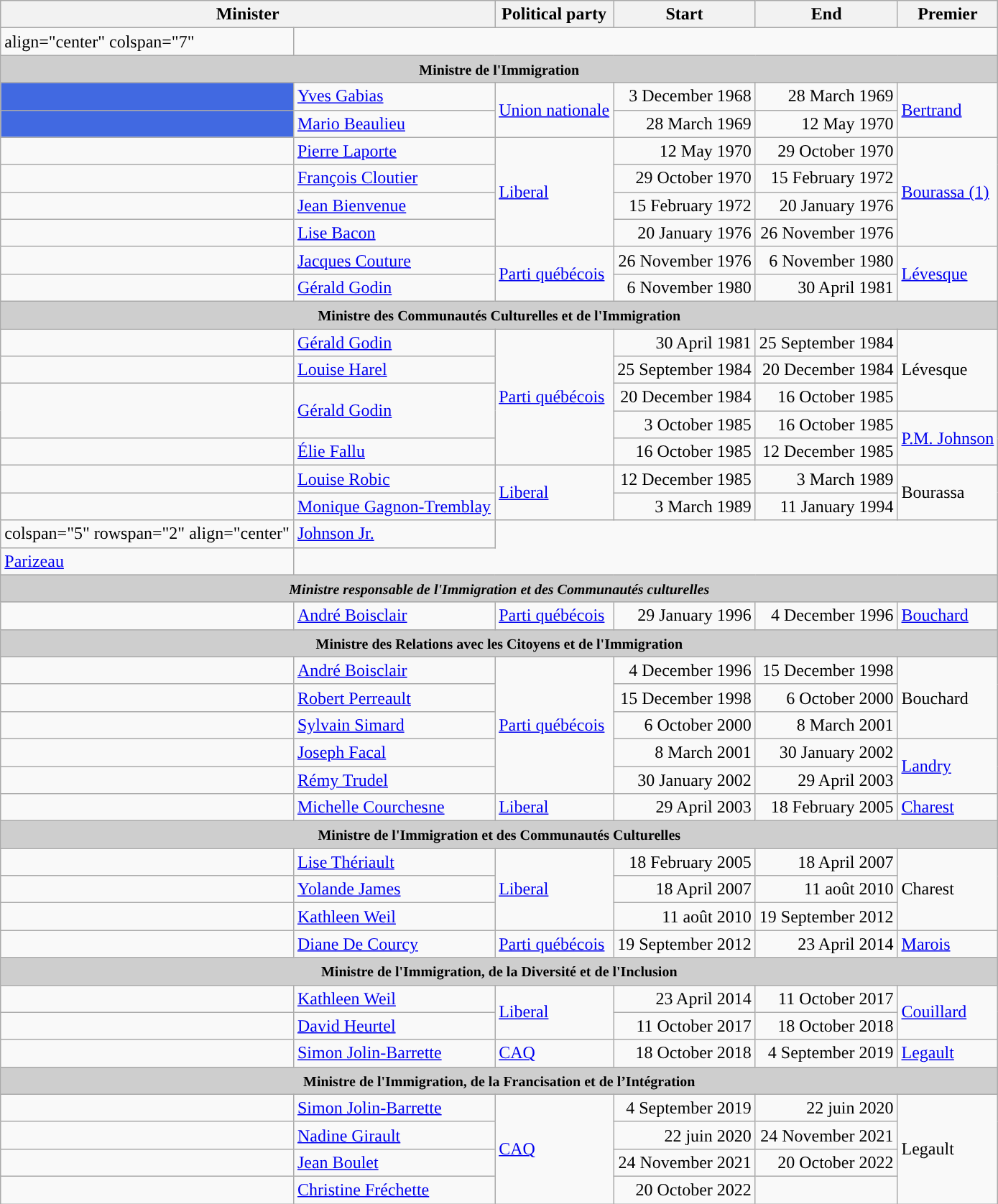<table class="wikitable centre">
<tr>
<th scope="col" colspan="2">Minister</th>
<th scope="col">Political party</th>
<th scope="col">Start</th>
<th scope="col">End</th>
<th scope="col">Premier</th>
</tr>
<tr>
<td>align="center" colspan="7" </td>
</tr>
<tr>
<td colspan="6" style="background-color:#CECECE;" align="center"><strong><small>Ministre de l'Immigration</small></strong></td>
</tr>
<tr>
<td bgcolor="RoyalBlue"></td>
<td><a href='#'>Yves Gabias</a></td>
<td rowspan="2"><a href='#'>Union nationale</a></td>
<td align=right>3 December 1968</td>
<td align=right>28 March 1969</td>
<td rowspan="2"><a href='#'>Bertrand</a></td>
</tr>
<tr>
<td bgcolor="RoyalBlue"></td>
<td><a href='#'>Mario Beaulieu</a></td>
<td align=right>28 March 1969</td>
<td align=right>12 May 1970</td>
</tr>
<tr>
<td></td>
<td><a href='#'>Pierre Laporte</a></td>
<td rowspan="4"><a href='#'>Liberal</a></td>
<td align=right>12 May 1970</td>
<td align=right>29 October 1970</td>
<td rowspan="4"><a href='#'>Bourassa (1)</a></td>
</tr>
<tr>
<td></td>
<td><a href='#'>François Cloutier</a></td>
<td align=right>29 October 1970</td>
<td align=right>15 February 1972</td>
</tr>
<tr>
<td></td>
<td><a href='#'>Jean Bienvenue</a></td>
<td align=right>15 February 1972</td>
<td align=right>20 January 1976</td>
</tr>
<tr>
<td></td>
<td><a href='#'>Lise Bacon</a></td>
<td align=right>20 January 1976</td>
<td align=right>26 November 1976</td>
</tr>
<tr>
<td></td>
<td><a href='#'>Jacques Couture</a></td>
<td rowspan="2"><a href='#'>Parti québécois</a></td>
<td align=right>26 November 1976</td>
<td align=right>6 November 1980</td>
<td rowspan="2"><a href='#'>Lévesque</a></td>
</tr>
<tr>
<td></td>
<td><a href='#'>Gérald Godin</a></td>
<td align=right>6 November 1980</td>
<td align=right>30 April 1981</td>
</tr>
<tr>
<td colspan="6" style="background-color:#CECECE;" align="center"><strong><small>Ministre des Communautés Culturelles et de l'Immigration</small></strong></td>
</tr>
<tr>
<td></td>
<td><a href='#'>Gérald Godin</a></td>
<td rowspan="5"><a href='#'>Parti québécois</a></td>
<td align=right>30 April 1981</td>
<td align=right>25 September 1984</td>
<td rowspan="3">Lévesque</td>
</tr>
<tr>
<td></td>
<td><a href='#'>Louise Harel</a></td>
<td align=right>25 September 1984</td>
<td align=right>20 December 1984</td>
</tr>
<tr>
<td rowspan=2></td>
<td rowspan=2><a href='#'>Gérald Godin</a></td>
<td align=right>20 December 1984</td>
<td align=right>16 October 1985</td>
</tr>
<tr>
<td align=right>3 October 1985</td>
<td align=right>16 October 1985</td>
<td rowspan=2><a href='#'>P.M. Johnson</a></td>
</tr>
<tr>
<td></td>
<td><a href='#'>Élie Fallu</a></td>
<td align=right>16 October 1985</td>
<td align=right>12 December 1985</td>
</tr>
<tr>
<td></td>
<td><a href='#'>Louise Robic</a></td>
<td rowspan="2"><a href='#'>Liberal</a></td>
<td align=right>12 December 1985</td>
<td align=right>3 March 1989</td>
<td rowspan="2">Bourassa</td>
</tr>
<tr>
<td></td>
<td><a href='#'>Monique Gagnon-Tremblay</a></td>
<td align=right>3 March 1989</td>
<td align=right>11 January 1994</td>
</tr>
<tr>
<td>colspan="5" rowspan="2" align="center" </td>
<td><a href='#'>Johnson Jr.</a></td>
</tr>
<tr>
<td><a href='#'>Parizeau</a></td>
</tr>
<tr>
<td colspan="6" style="background-color:#CECECE;" align="center"><strong><small><em>Ministre responsable de l'Immigration et des Communautés culturelles</em></small></strong></td>
</tr>
<tr>
<td></td>
<td><a href='#'>André Boisclair</a></td>
<td><a href='#'>Parti québécois</a></td>
<td align=right>29 January 1996</td>
<td align=right>4 December 1996</td>
<td><a href='#'>Bouchard</a></td>
</tr>
<tr>
<td colspan="6" style="background-color:#CECECE;" align="center"><strong><small>Ministre des Relations avec les Citoyens et de l'Immigration</small></strong></td>
</tr>
<tr>
<td></td>
<td><a href='#'>André Boisclair</a></td>
<td rowspan="5"><a href='#'>Parti québécois</a></td>
<td align=right>4 December 1996</td>
<td align=right>15 December 1998</td>
<td rowspan="3">Bouchard</td>
</tr>
<tr>
<td></td>
<td><a href='#'>Robert Perreault</a></td>
<td align=right>15 December 1998</td>
<td align=right>6 October 2000</td>
</tr>
<tr>
<td></td>
<td><a href='#'>Sylvain Simard</a></td>
<td align=right>6 October 2000</td>
<td align=right>8 March 2001</td>
</tr>
<tr>
<td></td>
<td><a href='#'>Joseph Facal</a></td>
<td align=right>8 March 2001</td>
<td align=right>30 January 2002</td>
<td rowspan="2"><a href='#'>Landry</a></td>
</tr>
<tr>
<td></td>
<td><a href='#'>Rémy Trudel</a></td>
<td align=right>30 January 2002</td>
<td align=right>29 April 2003</td>
</tr>
<tr>
<td></td>
<td><a href='#'>Michelle Courchesne</a></td>
<td><a href='#'>Liberal</a></td>
<td align=right>29 April 2003</td>
<td align=right>18 February 2005</td>
<td><a href='#'>Charest</a></td>
</tr>
<tr>
<td colspan="6" style="background-color:#CECECE;" align="center"><strong><small>Ministre de l'Immigration et des Communautés Culturelles</small></strong></td>
</tr>
<tr>
<td></td>
<td><a href='#'>Lise Thériault</a></td>
<td rowspan="3"><a href='#'>Liberal</a></td>
<td align=right>18 February 2005</td>
<td align=right>18 April 2007</td>
<td rowspan="3">Charest</td>
</tr>
<tr>
<td></td>
<td><a href='#'>Yolande James</a></td>
<td align=right>18 April 2007</td>
<td align=right>11 août 2010</td>
</tr>
<tr>
<td></td>
<td><a href='#'>Kathleen Weil</a></td>
<td align=right>11 août 2010</td>
<td align=right>19 September 2012</td>
</tr>
<tr>
<td></td>
<td><a href='#'>Diane De Courcy</a></td>
<td><a href='#'>Parti québécois</a></td>
<td align=right>19 September 2012</td>
<td align=right>23 April 2014</td>
<td><a href='#'>Marois</a></td>
</tr>
<tr>
<td colspan="6" style="background-color:#CECECE;" align="center"><strong><small>Ministre de l'Immigration, de la Diversité et de l'Inclusion</small></strong></td>
</tr>
<tr>
<td></td>
<td><a href='#'>Kathleen Weil</a></td>
<td rowspan="2"><a href='#'>Liberal</a></td>
<td align=right>23 April 2014</td>
<td align=right>11 October 2017</td>
<td rowspan="2"><a href='#'>Couillard</a></td>
</tr>
<tr>
<td></td>
<td><a href='#'>David Heurtel</a></td>
<td align=right>11 October 2017</td>
<td align=right>18 October 2018</td>
</tr>
<tr>
<td></td>
<td><a href='#'>Simon Jolin-Barrette</a></td>
<td><a href='#'>CAQ</a></td>
<td align=right>18 October 2018</td>
<td align=right>4 September 2019</td>
<td><a href='#'>Legault</a></td>
</tr>
<tr>
<td colspan="6" style="background-color:#CECECE;" align="center"><strong><small>Ministre de l'Immigration, de la Francisation et de l’Intégration</small></strong></td>
</tr>
<tr>
<td></td>
<td><a href='#'>Simon Jolin-Barrette</a></td>
<td rowspan="4"><a href='#'>CAQ</a></td>
<td align=right>4 September 2019</td>
<td align=right>22 juin 2020</td>
<td rowspan="4">Legault</td>
</tr>
<tr>
<td></td>
<td><a href='#'>Nadine Girault</a></td>
<td align=right>22 juin 2020</td>
<td align=right>24 November 2021</td>
</tr>
<tr>
<td></td>
<td><a href='#'>Jean Boulet</a></td>
<td align=right>24 November 2021</td>
<td align=right>20 October 2022</td>
</tr>
<tr>
<td></td>
<td><a href='#'>Christine Fréchette</a></td>
<td align=right>20 October 2022</td>
<td></td>
</tr>
</table>
